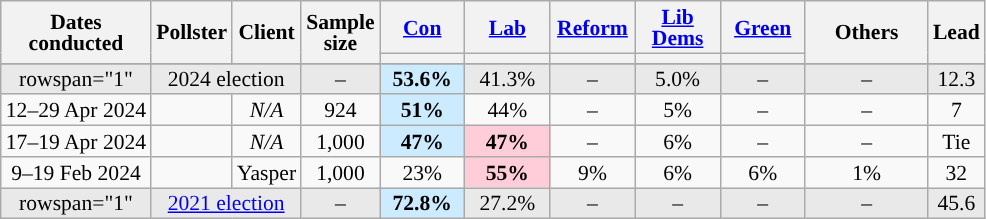<table class="wikitable sortable mw-datatable" style="text-align:center;font-size:90%;line-height:14px;">
<tr>
<th rowspan="2">Dates<br>conducted</th>
<th rowspan="2">Pollster</th>
<th rowspan="2">Client</th>
<th rowspan="2" data-sort-type="number">Sample<br>size</th>
<th class="unsortable" style="width:50px;"><a href='#'>Con</a></th>
<th class="unsortable" style="width:50px;"><a href='#'>Lab</a></th>
<th class="unsortable" style="width:50px;"><a href='#'>Reform</a></th>
<th class="unsortable" style="width:50px;"><a href='#'>Lib Dems</a></th>
<th class="unsortable" style="width:50px;"><a href='#'>Green</a></th>
<th rowspan="2" class="unsortable" style="width:75px;">Others</th>
<th rowspan="2" data-sort-type="number">Lead</th>
</tr>
<tr>
<th data-sort-type="number" style="background:"></th>
<th data-sort-type="number" style="background:"></th>
<th data-sort-type="number" style="background:"></th>
<th data-sort-type="number" style="background:"></th>
<th data-sort-type="number" style="background:"></th>
</tr>
<tr>
</tr>
<tr style="background:#E9E9E9;">
<td>rowspan="1" </td>
<td colspan="2" rowspan="1">2024 election</td>
<td>–</td>
<td style="background:#CCEBFF;"><strong>53.6%</strong></td>
<td>41.3%</td>
<td>–</td>
<td>5.0%</td>
<td>–</td>
<td>–</td>
<td style="background:">12.3</td>
</tr>
<tr>
<td>12–29 Apr 2024</td>
<td></td>
<td><em>N/A</em></td>
<td>924</td>
<td style="background:#CCEBFF;"><strong>51%</strong></td>
<td>44%</td>
<td>–</td>
<td>5%</td>
<td>–</td>
<td>–</td>
<td style="background:">7</td>
</tr>
<tr>
<td>17–19 Apr 2024</td>
<td></td>
<td><em>N/A</em></td>
<td>1,000</td>
<td style="background:#CCEBFF;"><strong>47%</strong></td>
<td style="background:#FFCCD9;"><strong>47%</strong></td>
<td>–</td>
<td>6%</td>
<td>–</td>
<td>–</td>
<td>Tie</td>
</tr>
<tr>
<td>9–19 Feb 2024</td>
<td></td>
<td>Yasper</td>
<td>1,000</td>
<td>23%</td>
<td style="background:#FFCCD9;"><strong>55%</strong></td>
<td>9%</td>
<td>6%</td>
<td>6%</td>
<td>1%</td>
<td style="background:">32</td>
</tr>
<tr style="background:#E9E9E9;">
<td>rowspan="1" </td>
<td colspan="2" rowspan="1"><a href='#'>2021 election</a></td>
<td>–</td>
<td style="background:#CCEBFF;"><strong>72.8%</strong></td>
<td>27.2%</td>
<td>–</td>
<td>–</td>
<td>–</td>
<td>–</td>
<td style="background:">45.6</td>
</tr>
</table>
